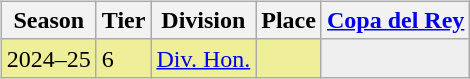<table>
<tr>
<td valign="top" width=0%><br><table class="wikitable">
<tr style="background:#f0f6fa;">
<th>Season</th>
<th>Tier</th>
<th>Division</th>
<th>Place</th>
<th><a href='#'>Copa del Rey</a></th>
</tr>
<tr>
<td style="background:#EFEF99;">2024–25</td>
<td style="background:#EFEF99;">6</td>
<td style="background:#EFEF99;"><a href='#'>Div. Hon.</a></td>
<td style="background:#EFEF99;"></td>
<th style="background:#efefef;"></th>
</tr>
</table>
</td>
</tr>
</table>
